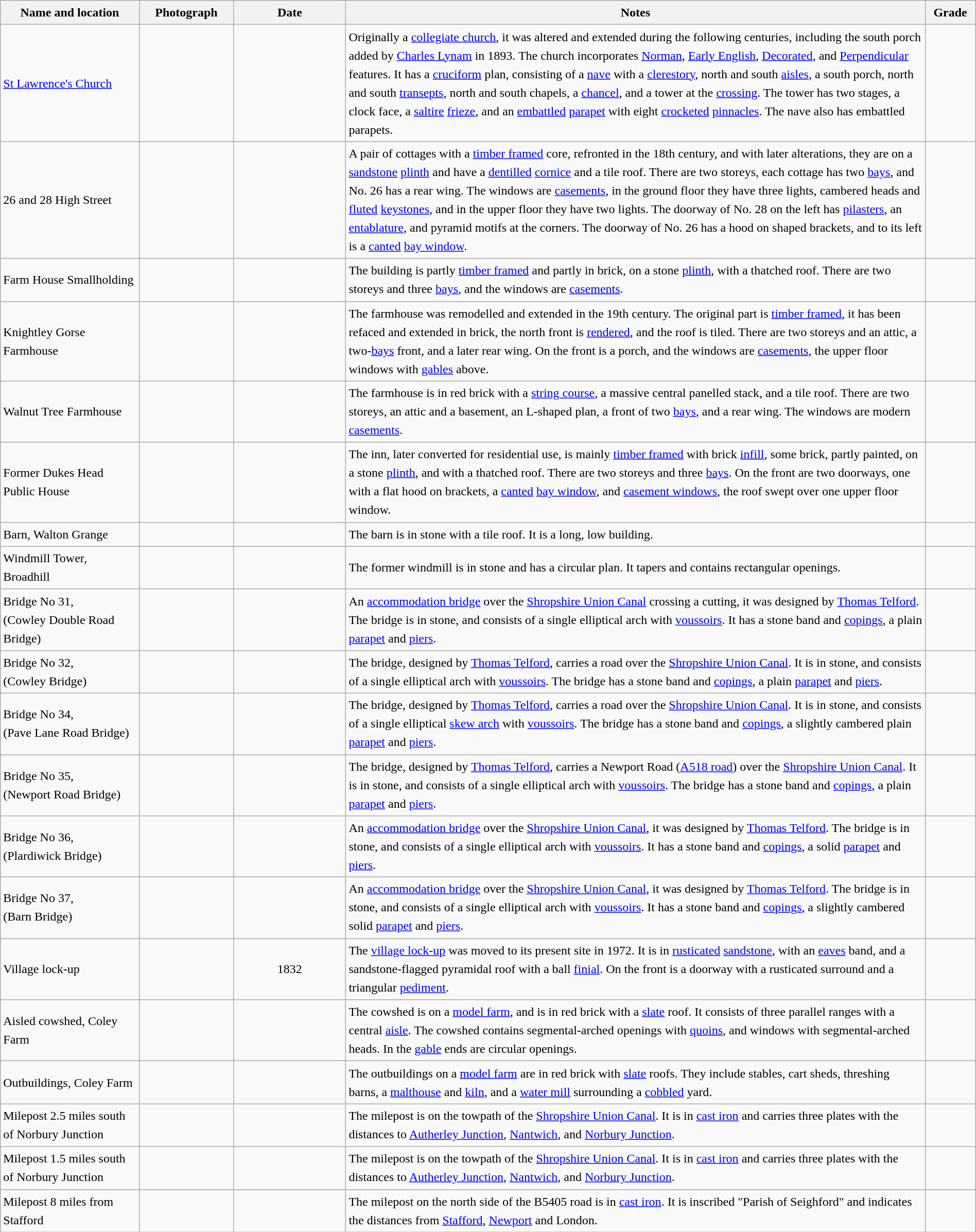<table class="wikitable sortable plainrowheaders" style="width:100%; border:0; text-align:left; line-height:150%;">
<tr>
<th scope="col"  style="width:150px">Name and location</th>
<th scope="col"  style="width:100px" class="unsortable">Photograph</th>
<th scope="col"  style="width:120px">Date</th>
<th scope="col"  style="width:650px" class="unsortable">Notes</th>
<th scope="col"  style="width:50px">Grade</th>
</tr>
<tr>
<td><a href='#'>St Lawrence's Church</a><br><small></small></td>
<td></td>
<td align="center"></td>
<td>Originally a <a href='#'>collegiate church</a>, it was altered and extended during the following centuries, including the south porch added by <a href='#'>Charles Lynam</a> in 1893.  The church incorporates <a href='#'>Norman</a>, <a href='#'>Early English</a>, <a href='#'>Decorated</a>, and <a href='#'>Perpendicular</a> features.  It has a <a href='#'>cruciform</a> plan, consisting of a <a href='#'>nave</a> with a <a href='#'>clerestory</a>, north and south <a href='#'>aisles</a>, a south porch, north and south <a href='#'>transepts</a>, north and south chapels, a <a href='#'>chancel</a>, and a tower at the <a href='#'>crossing</a>.  The tower has two stages, a clock face, a <a href='#'>saltire</a> <a href='#'>frieze</a>, and an <a href='#'>embattled</a> <a href='#'>parapet</a> with eight <a href='#'>crocketed</a> <a href='#'>pinnacles</a>. The nave also has embattled parapets.</td>
<td align="center" ></td>
</tr>
<tr>
<td>26 and 28 High Street<br><small></small></td>
<td></td>
<td align="center"></td>
<td>A pair of cottages with a <a href='#'>timber framed</a> core, refronted in the 18th century, and with later alterations, they are on a <a href='#'>sandstone</a> <a href='#'>plinth</a> and have a <a href='#'>dentilled</a> <a href='#'>cornice</a> and a tile roof.  There are two storeys, each cottage has two <a href='#'>bays</a>, and No. 26 has a rear wing.  The windows are <a href='#'>casements</a>, in the ground floor they have three lights, cambered heads and <a href='#'>fluted</a> <a href='#'>keystones</a>, and in the upper floor they have two lights.  The doorway of No. 28 on the left has <a href='#'>pilasters</a>, an <a href='#'>entablature</a>, and pyramid motifs at the corners.  The doorway of No. 26 has a hood on shaped brackets, and to its left is a <a href='#'>canted</a> <a href='#'>bay window</a>.</td>
<td align="center" ></td>
</tr>
<tr>
<td>Farm House Smallholding<br><small></small></td>
<td></td>
<td align="center"></td>
<td>The building is partly <a href='#'>timber framed</a> and partly in brick, on a stone <a href='#'>plinth</a>, with a thatched roof.  There are two storeys and three <a href='#'>bays</a>, and the windows are <a href='#'>casements</a>.</td>
<td align="center" ></td>
</tr>
<tr>
<td>Knightley Gorse Farmhouse<br><small></small></td>
<td></td>
<td align="center"></td>
<td>The farmhouse was remodelled and extended in the 19th century.  The original part is <a href='#'>timber framed</a>, it has been refaced and extended in brick, the north front is <a href='#'>rendered</a>, and the roof is tiled.  There are two storeys and an attic, a two-<a href='#'>bays</a> front, and a later rear wing.  On the front is a porch, and the windows are <a href='#'>casements</a>, the upper floor windows with <a href='#'>gables</a> above.</td>
<td align="center" ></td>
</tr>
<tr>
<td>Walnut Tree Farmhouse<br><small></small></td>
<td></td>
<td align="center"></td>
<td>The farmhouse is in red brick with a <a href='#'>string course</a>, a massive central panelled stack, and a tile roof.  There are two storeys, an attic and a basement, an L-shaped plan, a front of two <a href='#'>bays</a>, and a rear wing.  The windows are modern <a href='#'>casements</a>.</td>
<td align="center" ></td>
</tr>
<tr>
<td>Former Dukes Head Public House<br><small></small></td>
<td></td>
<td align="center"></td>
<td>The inn, later converted for residential use, is mainly <a href='#'>timber framed</a> with brick <a href='#'>infill</a>, some brick, partly painted, on a stone <a href='#'>plinth</a>, and with a thatched roof.  There are two storeys and three <a href='#'>bays</a>.  On the front are two doorways, one with a flat hood on brackets, a <a href='#'>canted</a> <a href='#'>bay window</a>, and <a href='#'>casement windows</a>, the roof swept over one upper floor window.</td>
<td align="center" ></td>
</tr>
<tr>
<td>Barn, Walton Grange<br><small></small></td>
<td></td>
<td align="center"></td>
<td>The barn is in stone with a tile roof.  It is a long, low building.</td>
<td align="center" ></td>
</tr>
<tr>
<td>Windmill Tower, Broadhill<br><small></small></td>
<td></td>
<td align="center"></td>
<td>The former windmill is in stone and has a circular plan.  It tapers and contains rectangular openings.</td>
<td align="center" ></td>
</tr>
<tr>
<td>Bridge No 31,<br>(Cowley Double Road Bridge)<br><small></small></td>
<td></td>
<td align="center"></td>
<td>An <a href='#'>accommodation bridge</a> over the <a href='#'>Shropshire Union Canal</a> crossing a cutting, it was designed by <a href='#'>Thomas Telford</a>.  The bridge is in stone, and consists of a single elliptical arch with <a href='#'>voussoirs</a>.  It has a stone band and <a href='#'>copings</a>, a plain <a href='#'>parapet</a> and <a href='#'>piers</a>.</td>
<td align="center" ></td>
</tr>
<tr>
<td>Bridge No 32,<br>(Cowley Bridge)<br><small></small></td>
<td></td>
<td align="center"></td>
<td>The bridge, designed by <a href='#'>Thomas Telford</a>, carries a road over the <a href='#'>Shropshire Union Canal</a>.  It is in stone, and consists of a single elliptical arch with <a href='#'>voussoirs</a>.  The bridge has a stone band and <a href='#'>copings</a>, a plain <a href='#'>parapet</a> and <a href='#'>piers</a>.</td>
<td align="center" ></td>
</tr>
<tr>
<td>Bridge No 34,<br>(Pave Lane Road Bridge)<br><small></small></td>
<td></td>
<td align="center"></td>
<td>The bridge, designed by <a href='#'>Thomas Telford</a>, carries a road over the <a href='#'>Shropshire Union Canal</a>.  It is in stone, and consists of a single elliptical <a href='#'>skew arch</a> with <a href='#'>voussoirs</a>.  The bridge has a stone band and <a href='#'>copings</a>, a slightly cambered plain <a href='#'>parapet</a> and <a href='#'>piers</a>.</td>
<td align="center" ></td>
</tr>
<tr>
<td>Bridge No 35,<br>(Newport Road Bridge)<br><small></small></td>
<td></td>
<td align="center"></td>
<td>The bridge, designed by <a href='#'>Thomas Telford</a>, carries a Newport Road (<a href='#'>A518 road</a>) over the <a href='#'>Shropshire Union Canal</a>.  It is in stone, and consists of a single elliptical arch with <a href='#'>voussoirs</a>.  The bridge has a stone band and <a href='#'>copings</a>, a plain <a href='#'>parapet</a> and <a href='#'>piers</a>.</td>
<td align="center" ></td>
</tr>
<tr>
<td>Bridge No 36,<br>(Plardiwick Bridge)<br><small></small></td>
<td></td>
<td align="center"></td>
<td>An <a href='#'>accommodation bridge</a> over the <a href='#'>Shropshire Union Canal</a>, it was designed by <a href='#'>Thomas Telford</a>.  The bridge is in stone, and consists of a single elliptical arch with <a href='#'>voussoirs</a>.  It has a stone band and <a href='#'>copings</a>, a solid <a href='#'>parapet</a> and <a href='#'>piers</a>.</td>
<td align="center" ></td>
</tr>
<tr>
<td>Bridge No 37,<br>(Barn Bridge)<br><small></small></td>
<td></td>
<td align="center"></td>
<td>An <a href='#'>accommodation bridge</a> over the <a href='#'>Shropshire Union Canal</a>, it was designed by <a href='#'>Thomas Telford</a>.   The bridge is in stone, and consists of a single elliptical arch with <a href='#'>voussoirs</a>.  It has a stone band and <a href='#'>copings</a>, a slightly cambered solid <a href='#'>parapet</a> and <a href='#'>piers</a>.</td>
<td align="center" ></td>
</tr>
<tr>
<td>Village lock-up<br><small></small></td>
<td></td>
<td align="center">1832</td>
<td>The <a href='#'>village lock-up</a> was moved to its present site in 1972.  It is in <a href='#'>rusticated</a> <a href='#'>sandstone</a>, with an <a href='#'>eaves</a> band, and a sandstone-flagged pyramidal roof with a ball <a href='#'>finial</a>.  On the front is a doorway with a rusticated surround and a triangular <a href='#'>pediment</a>.</td>
<td align="center" ></td>
</tr>
<tr>
<td>Aisled cowshed, Coley Farm<br><small></small></td>
<td></td>
<td align="center"></td>
<td>The cowshed is on a <a href='#'>model farm</a>, and is in red brick with a <a href='#'>slate</a> roof.  It consists of three parallel ranges with a central <a href='#'>aisle</a>.  The cowshed contains segmental-arched openings with <a href='#'>quoins</a>, and windows with segmental-arched heads.  In the <a href='#'>gable</a> ends are circular openings.</td>
<td align="center" ></td>
</tr>
<tr>
<td>Outbuildings, Coley Farm<br><small></small></td>
<td></td>
<td align="center"></td>
<td>The outbuildings on a <a href='#'>model farm</a> are in red brick with <a href='#'>slate</a> roofs.  They include stables, cart sheds, threshing barns, a <a href='#'>malthouse</a> and <a href='#'>kiln</a>, and a <a href='#'>water mill</a> surrounding a <a href='#'>cobbled</a> yard.</td>
<td align="center" ></td>
</tr>
<tr>
<td>Milepost 2.5 miles south of Norbury Junction<br><small></small></td>
<td></td>
<td align="center"></td>
<td>The milepost is on the towpath of the <a href='#'>Shropshire Union Canal</a>.  It is in <a href='#'>cast iron</a> and carries three plates with the distances to <a href='#'>Autherley Junction</a>, <a href='#'>Nantwich</a>, and <a href='#'>Norbury Junction</a>.</td>
<td align="center" ></td>
</tr>
<tr>
<td>Milepost 1.5 miles south of Norbury Junction<br><small></small></td>
<td></td>
<td align="center"></td>
<td>The milepost is on the towpath of the <a href='#'>Shropshire Union Canal</a>.  It is in <a href='#'>cast iron</a> and carries three plates with the distances to <a href='#'>Autherley Junction</a>, <a href='#'>Nantwich</a>, and <a href='#'>Norbury Junction</a>.</td>
<td align="center" ></td>
</tr>
<tr>
<td>Milepost 8 miles from Stafford<br><small></small></td>
<td></td>
<td align="center"></td>
<td>The milepost on the north side of the B5405 road is in <a href='#'>cast iron</a>.  It is inscribed "Parish of Seighford" and indicates the distances from <a href='#'>Stafford</a>, <a href='#'>Newport</a> and London.</td>
<td align="center" ></td>
</tr>
<tr>
</tr>
</table>
